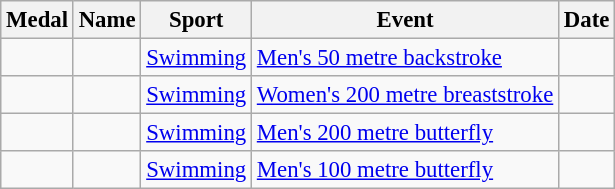<table class="wikitable sortable" style="font-size:95%">
<tr>
<th>Medal</th>
<th>Name</th>
<th>Sport</th>
<th>Event</th>
<th>Date</th>
</tr>
<tr>
<td></td>
<td></td>
<td><a href='#'>Swimming</a></td>
<td><a href='#'>Men's 50 metre backstroke</a></td>
<td></td>
</tr>
<tr>
<td></td>
<td></td>
<td><a href='#'>Swimming</a></td>
<td><a href='#'>Women's 200 metre breaststroke</a></td>
<td></td>
</tr>
<tr>
<td></td>
<td></td>
<td><a href='#'>Swimming</a></td>
<td><a href='#'>Men's 200 metre butterfly</a></td>
<td></td>
</tr>
<tr>
<td></td>
<td></td>
<td><a href='#'>Swimming</a></td>
<td><a href='#'>Men's 100 metre butterfly</a></td>
<td></td>
</tr>
</table>
